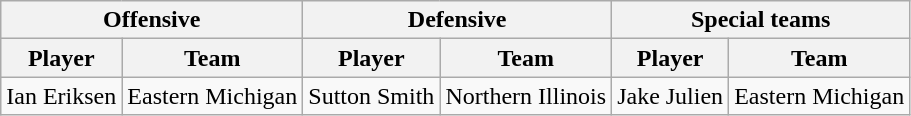<table class="wikitable" style="display: inline-table;">
<tr>
<th colspan="2">Offensive</th>
<th colspan="2">Defensive</th>
<th colspan="2">Special teams</th>
</tr>
<tr>
<th>Player</th>
<th>Team</th>
<th>Player</th>
<th>Team</th>
<th>Player</th>
<th>Team</th>
</tr>
<tr>
<td>Ian Eriksen</td>
<td>Eastern Michigan</td>
<td>Sutton Smith</td>
<td>Northern Illinois</td>
<td>Jake Julien</td>
<td>Eastern Michigan</td>
</tr>
</table>
